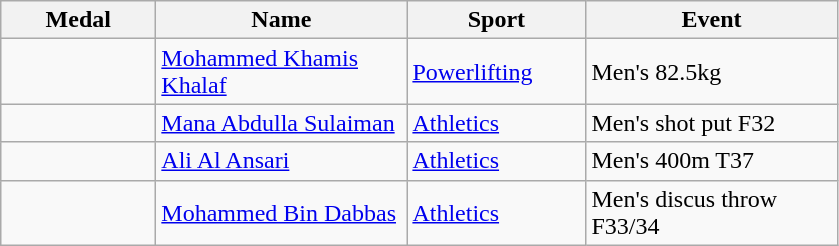<table class="wikitable">
<tr>
<th style="width:6em">Medal</th>
<th style="width:10em">Name</th>
<th style="width:7em">Sport</th>
<th style="width:10em">Event</th>
</tr>
<tr>
<td></td>
<td><a href='#'>Mohammed Khamis Khalaf</a></td>
<td><a href='#'>Powerlifting</a></td>
<td>Men's 82.5kg</td>
</tr>
<tr>
<td></td>
<td><a href='#'>Mana Abdulla Sulaiman</a></td>
<td><a href='#'>Athletics</a></td>
<td>Men's shot put F32</td>
</tr>
<tr>
<td></td>
<td><a href='#'>Ali Al Ansari</a></td>
<td><a href='#'>Athletics</a></td>
<td>Men's 400m T37</td>
</tr>
<tr>
<td></td>
<td><a href='#'>Mohammed Bin Dabbas</a></td>
<td><a href='#'>Athletics</a></td>
<td>Men's discus throw F33/34</td>
</tr>
</table>
